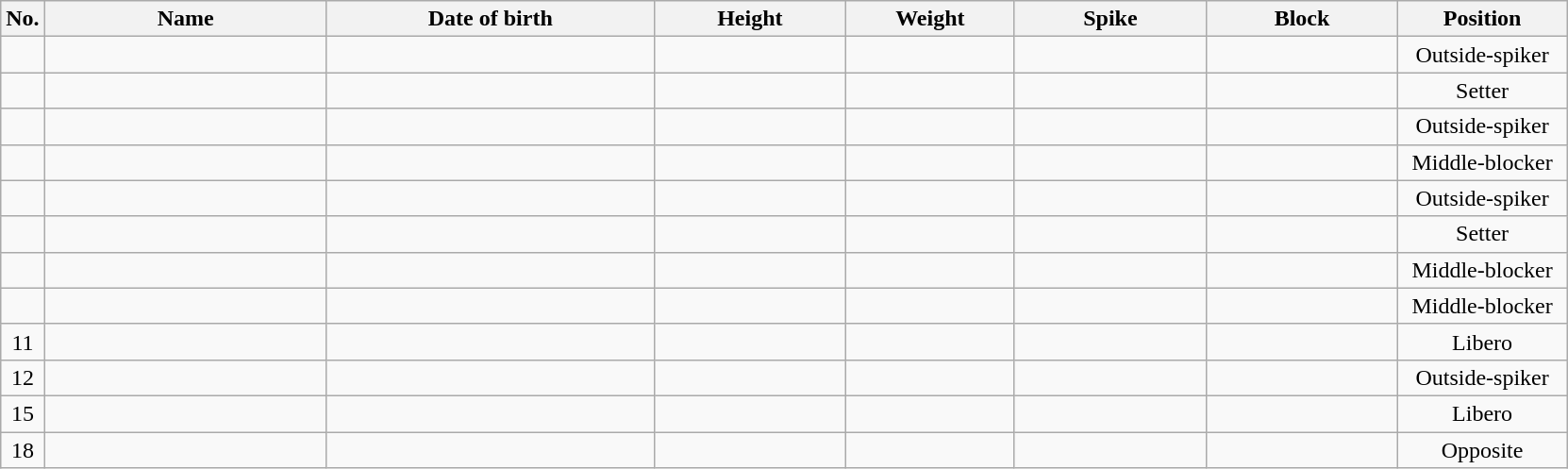<table class="wikitable sortable" style="font-size:100%; text-align:center;">
<tr>
<th>No.</th>
<th style="width:12em">Name</th>
<th style="width:14em">Date of birth</th>
<th style="width:8em">Height</th>
<th style="width:7em">Weight</th>
<th style="width:8em">Spike</th>
<th style="width:8em">Block</th>
<th style="width:7em">Position</th>
</tr>
<tr>
<td></td>
<td align=left> </td>
<td align=right></td>
<td></td>
<td></td>
<td></td>
<td></td>
<td>Outside-spiker</td>
</tr>
<tr>
<td></td>
<td align=left> </td>
<td align=right></td>
<td></td>
<td></td>
<td></td>
<td></td>
<td>Setter</td>
</tr>
<tr>
<td></td>
<td align=left> </td>
<td align=right></td>
<td></td>
<td></td>
<td></td>
<td></td>
<td>Outside-spiker</td>
</tr>
<tr>
<td></td>
<td align=left> </td>
<td align=right></td>
<td></td>
<td></td>
<td></td>
<td></td>
<td>Middle-blocker</td>
</tr>
<tr>
<td></td>
<td align=left> </td>
<td align=right></td>
<td></td>
<td></td>
<td></td>
<td></td>
<td>Outside-spiker</td>
</tr>
<tr>
<td></td>
<td align=left> </td>
<td align=right></td>
<td></td>
<td></td>
<td></td>
<td></td>
<td>Setter</td>
</tr>
<tr>
<td></td>
<td align=left> </td>
<td align=right></td>
<td></td>
<td></td>
<td></td>
<td></td>
<td>Middle-blocker</td>
</tr>
<tr>
<td></td>
<td align=left> </td>
<td align=right></td>
<td></td>
<td></td>
<td></td>
<td></td>
<td>Middle-blocker</td>
</tr>
<tr>
<td>11</td>
<td align=left> </td>
<td align=right></td>
<td></td>
<td></td>
<td></td>
<td></td>
<td>Libero</td>
</tr>
<tr>
<td>12</td>
<td align=left> </td>
<td align=right></td>
<td></td>
<td></td>
<td></td>
<td></td>
<td>Outside-spiker</td>
</tr>
<tr>
<td>15</td>
<td align=left> </td>
<td align=right></td>
<td></td>
<td></td>
<td></td>
<td></td>
<td>Libero</td>
</tr>
<tr>
<td>18</td>
<td align=left> </td>
<td align=right></td>
<td></td>
<td></td>
<td></td>
<td></td>
<td>Opposite</td>
</tr>
</table>
